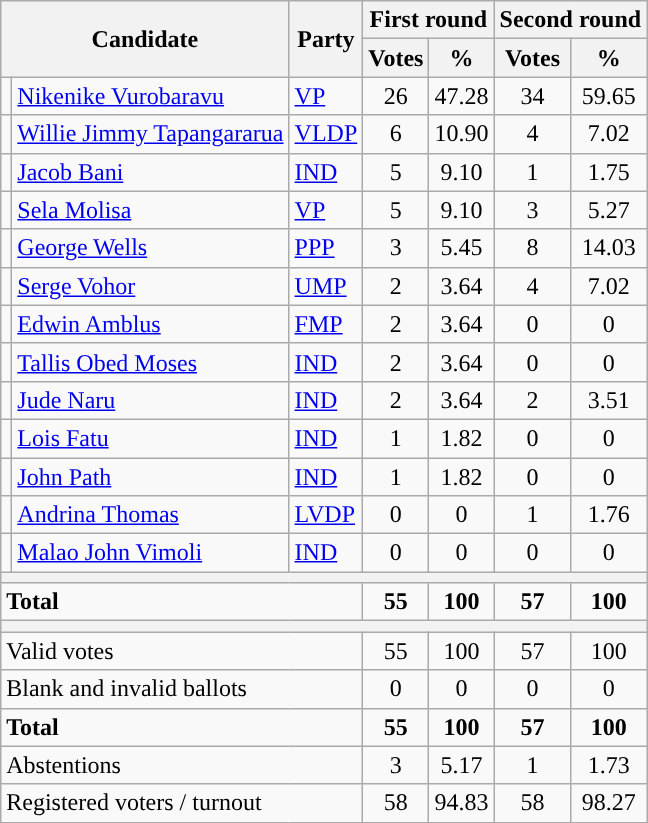<table class="wikitable" style="text-align:center">
<tr>
<th rowspan="2" colspan="2">Candidate</th>
<th rowspan="2">Party</th>
<th colspan="2">First round</th>
<th colspan="2">Second round</th>
</tr>
<tr>
<th>Votes</th>
<th>%</th>
<th>Votes</th>
<th>%</th>
</tr>
<tr>
<td style="background:"></td>
<td align=left><a href='#'>Nikenike Vurobaravu</a></td>
<td align=left><a href='#'>VP</a></td>
<td>26</td>
<td>47.28</td>
<td>34</td>
<td>59.65</td>
</tr>
<tr>
<td></td>
<td align=left><a href='#'>Willie Jimmy Tapangararua</a></td>
<td align=left><a href='#'>VLDP</a></td>
<td>6</td>
<td>10.90</td>
<td>4</td>
<td>7.02</td>
</tr>
<tr>
<td style="background:"></td>
<td align=left><a href='#'>Jacob Bani</a></td>
<td align=left><a href='#'>IND</a></td>
<td>5</td>
<td>9.10</td>
<td>1</td>
<td>1.75</td>
</tr>
<tr>
<td style="background:"></td>
<td align=left><a href='#'>Sela Molisa</a></td>
<td align=left><a href='#'>VP</a></td>
<td>5</td>
<td>9.10</td>
<td>3</td>
<td>5.27</td>
</tr>
<tr>
<td style="background:"></td>
<td align=left><a href='#'> George Wells</a></td>
<td align=left><a href='#'>PPP</a></td>
<td>3</td>
<td>5.45</td>
<td>8</td>
<td>14.03</td>
</tr>
<tr>
<td style="background:"></td>
<td align=left><a href='#'>Serge Vohor</a></td>
<td align=left><a href='#'>UMP</a></td>
<td>2</td>
<td>3.64</td>
<td>4</td>
<td>7.02</td>
</tr>
<tr>
<td style="background:"></td>
<td align=left><a href='#'>Edwin Amblus</a></td>
<td align=left><a href='#'>FMP</a></td>
<td>2</td>
<td>3.64</td>
<td>0</td>
<td>0</td>
</tr>
<tr>
<td style="background:"></td>
<td align=left><a href='#'>Tallis Obed Moses</a></td>
<td align=left><a href='#'>IND</a></td>
<td>2</td>
<td>3.64</td>
<td>0</td>
<td>0</td>
</tr>
<tr>
<td style="background:"></td>
<td align=left><a href='#'>Jude Naru</a></td>
<td align=left><a href='#'>IND</a></td>
<td>2</td>
<td>3.64</td>
<td>2</td>
<td>3.51</td>
</tr>
<tr>
<td style="background:"></td>
<td align=left><a href='#'>Lois Fatu</a></td>
<td align=left><a href='#'>IND</a></td>
<td>1</td>
<td>1.82</td>
<td>0</td>
<td>0</td>
</tr>
<tr>
<td style="background:"></td>
<td align=left><a href='#'>John Path</a></td>
<td align=left><a href='#'>IND</a></td>
<td>1</td>
<td>1.82</td>
<td>0</td>
<td>0</td>
</tr>
<tr>
<td></td>
<td align=left><a href='#'>Andrina Thomas</a></td>
<td align=left><a href='#'>LVDP</a></td>
<td>0</td>
<td>0</td>
<td>1</td>
<td>1.76</td>
</tr>
<tr>
<td style="background:"></td>
<td align=left><a href='#'>Malao John Vimoli</a></td>
<td align=left><a href='#'>IND</a></td>
<td>0</td>
<td>0</td>
<td>0</td>
<td>0</td>
</tr>
<tr>
<th colspan="25"></th>
</tr>
<tr>
<td colspan="3" align=left><strong>Total</strong></td>
<td><strong>55</strong></td>
<td><strong>100</strong></td>
<td><strong>57</strong></td>
<td><strong>100</strong></td>
</tr>
<tr>
<th colspan="25"></th>
</tr>
<tr>
<td colspan="3" align=left>Valid votes</td>
<td>55</td>
<td>100</td>
<td>57</td>
<td>100</td>
</tr>
<tr>
<td colspan="3" align=left>Blank and invalid ballots</td>
<td>0</td>
<td>0</td>
<td>0</td>
<td>0</td>
</tr>
<tr>
<td colspan="3" align=left><strong>Total</strong></td>
<td><strong>55</strong></td>
<td><strong>100</strong></td>
<td><strong>57</strong></td>
<td><strong>100</strong></td>
</tr>
<tr>
<td colspan="3" align=left>Abstentions</td>
<td>3</td>
<td>5.17</td>
<td>1</td>
<td>1.73</td>
</tr>
<tr>
<td colspan="3" align=left>Registered voters / turnout</td>
<td>58</td>
<td>94.83</td>
<td>58</td>
<td>98.27</td>
</tr>
</table>
